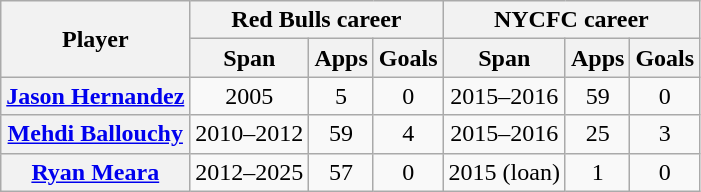<table class="wikitable sortable plainrowheaders" style="text-align:center">
<tr>
<th rowspan="2" scope="col">Player</th>
<th colspan="3" scope="col">Red Bulls career</th>
<th colspan="3" scope="col">NYCFC career</th>
</tr>
<tr>
<th scope="col">Span</th>
<th scope="col">Apps</th>
<th scope="col">Goals</th>
<th scope="col">Span</th>
<th scope="col">Apps</th>
<th scope="col">Goals</th>
</tr>
<tr>
<th scope="row" align="left"> <a href='#'>Jason Hernandez</a></th>
<td>2005</td>
<td>5</td>
<td>0</td>
<td>2015–2016</td>
<td>59</td>
<td>0</td>
</tr>
<tr>
<th scope="row" align="left"> <a href='#'>Mehdi Ballouchy</a></th>
<td>2010–2012</td>
<td>59</td>
<td>4</td>
<td>2015–2016</td>
<td>25</td>
<td>3</td>
</tr>
<tr>
<th scope="row" align="left"> <strong><a href='#'>Ryan Meara</a></strong></th>
<td>2012–2025</td>
<td>57</td>
<td>0</td>
<td>2015 (loan)</td>
<td>1</td>
<td>0</td>
</tr>
</table>
